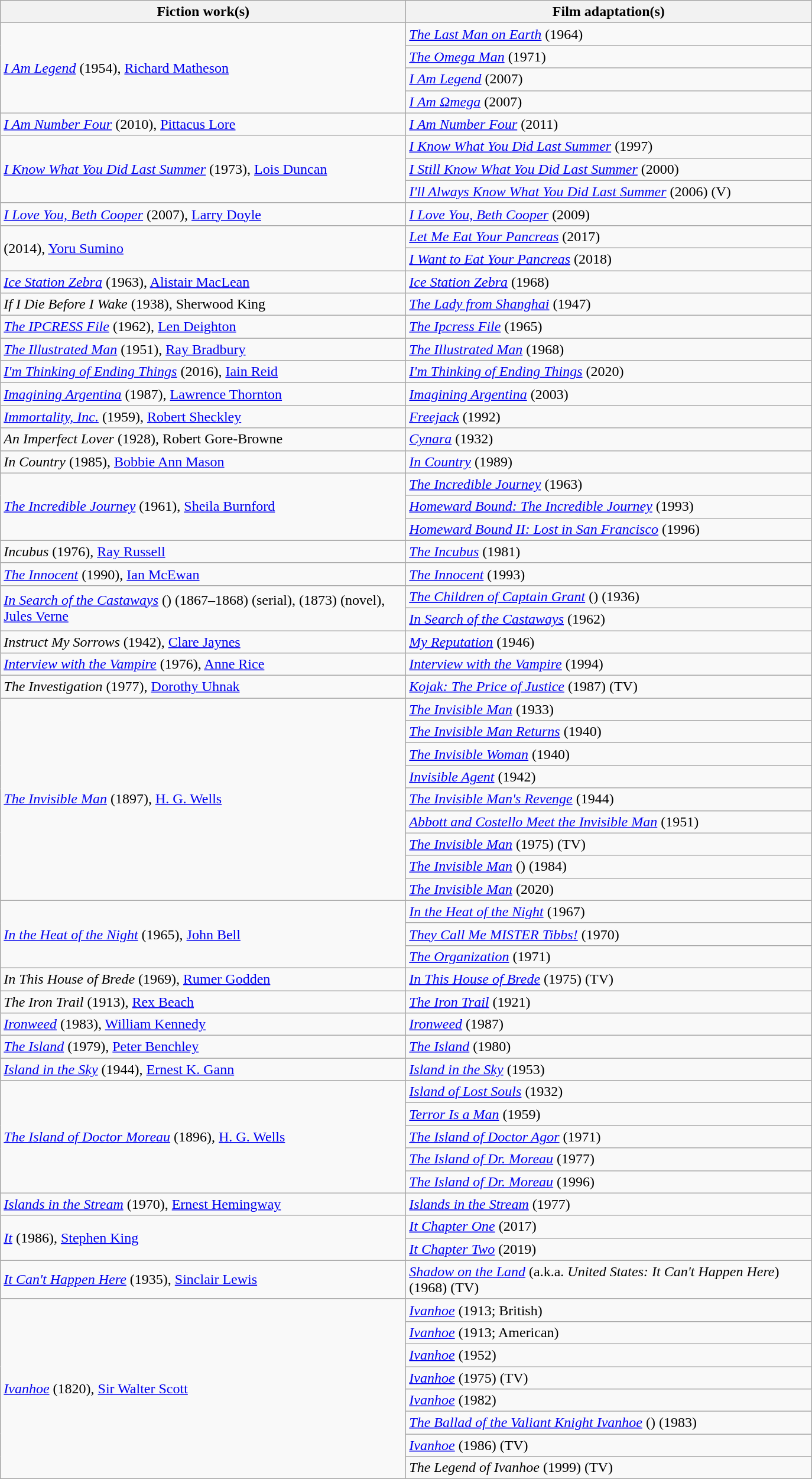<table class="wikitable">
<tr>
<th width="450">Fiction work(s)</th>
<th width="450">Film adaptation(s)</th>
</tr>
<tr>
<td rowspan="4"><em><a href='#'>I Am Legend</a></em> (1954), <a href='#'>Richard Matheson</a></td>
<td><em><a href='#'>The Last Man on Earth</a></em> (1964)</td>
</tr>
<tr>
<td><em><a href='#'>The Omega Man</a></em> (1971)</td>
</tr>
<tr>
<td><em><a href='#'>I Am Legend</a></em> (2007)</td>
</tr>
<tr>
<td><em><a href='#'>I Am Ωmega</a></em> (2007)</td>
</tr>
<tr>
<td><em><a href='#'>I Am Number Four</a></em> (2010), <a href='#'>Pittacus Lore</a></td>
<td><em><a href='#'>I Am Number Four</a></em> (2011)</td>
</tr>
<tr>
<td rowspan="3"><em><a href='#'>I Know What You Did Last Summer</a></em> (1973), <a href='#'>Lois Duncan</a></td>
<td><em><a href='#'>I Know What You Did Last Summer</a></em> (1997)</td>
</tr>
<tr>
<td><em><a href='#'>I Still Know What You Did Last Summer</a></em> (2000)</td>
</tr>
<tr>
<td><em><a href='#'>I'll Always Know What You Did Last Summer</a></em> (2006) (V)</td>
</tr>
<tr>
<td><em><a href='#'>I Love You, Beth Cooper</a></em> (2007), <a href='#'>Larry Doyle</a></td>
<td><em><a href='#'>I Love You, Beth Cooper</a></em> (2009)</td>
</tr>
<tr>
<td rowspan="2"> (2014), <a href='#'>Yoru Sumino</a></td>
<td><em><a href='#'>Let Me Eat Your Pancreas</a></em> (2017)</td>
</tr>
<tr>
<td><em><a href='#'>I Want to Eat Your Pancreas</a></em> (2018)</td>
</tr>
<tr>
<td><em><a href='#'>Ice Station Zebra</a></em> (1963), <a href='#'>Alistair MacLean</a></td>
<td><em><a href='#'>Ice Station Zebra</a></em> (1968)</td>
</tr>
<tr>
<td><em>If I Die Before I Wake</em> (1938), Sherwood King</td>
<td><em><a href='#'>The Lady from Shanghai</a></em> (1947)</td>
</tr>
<tr>
<td><em><a href='#'>The IPCRESS File</a></em> (1962), <a href='#'>Len Deighton</a></td>
<td><em><a href='#'>The Ipcress File</a></em> (1965)</td>
</tr>
<tr>
<td><em><a href='#'>The Illustrated Man</a></em> (1951), <a href='#'>Ray Bradbury</a></td>
<td><em><a href='#'>The Illustrated Man</a></em> (1968)</td>
</tr>
<tr>
<td><em><a href='#'>I'm Thinking of Ending Things</a></em> (2016), <a href='#'>Iain Reid</a></td>
<td><em><a href='#'>I'm Thinking of Ending Things</a></em> (2020)</td>
</tr>
<tr>
<td><em><a href='#'>Imagining Argentina</a></em> (1987), <a href='#'>Lawrence Thornton</a></td>
<td><em><a href='#'>Imagining Argentina</a></em> (2003)</td>
</tr>
<tr>
<td><em><a href='#'>Immortality, Inc.</a></em> (1959), <a href='#'>Robert Sheckley</a></td>
<td><em><a href='#'>Freejack</a></em> (1992)</td>
</tr>
<tr>
<td><em>An Imperfect Lover</em> (1928), Robert Gore-Browne</td>
<td><em><a href='#'>Cynara</a></em> (1932)</td>
</tr>
<tr>
<td><em>In Country</em> (1985), <a href='#'>Bobbie Ann Mason</a></td>
<td><em><a href='#'>In Country</a></em> (1989)</td>
</tr>
<tr>
<td rowspan="3"><em><a href='#'>The Incredible Journey</a></em> (1961), <a href='#'>Sheila Burnford</a></td>
<td><em><a href='#'>The Incredible Journey</a></em> (1963)</td>
</tr>
<tr>
<td><em><a href='#'>Homeward Bound: The Incredible Journey</a></em> (1993)</td>
</tr>
<tr>
<td><em><a href='#'>Homeward Bound II: Lost in San Francisco</a></em> (1996)</td>
</tr>
<tr>
<td><em>Incubus</em> (1976), <a href='#'>Ray Russell</a></td>
<td><em><a href='#'>The Incubus</a></em> (1981)</td>
</tr>
<tr>
<td><em><a href='#'>The Innocent</a></em> (1990), <a href='#'>Ian McEwan</a></td>
<td><em><a href='#'>The Innocent</a></em> (1993)</td>
</tr>
<tr>
<td rowspan="2"><em><a href='#'>In Search of the Castaways</a></em> () (1867–1868) (serial), (1873) (novel), <a href='#'>Jules Verne</a></td>
<td><em><a href='#'>The Children of Captain Grant</a></em> () (1936)</td>
</tr>
<tr>
<td><em><a href='#'>In Search of the Castaways</a></em> (1962)</td>
</tr>
<tr>
<td><em>Instruct My Sorrows</em> (1942), <a href='#'>Clare Jaynes</a></td>
<td><em><a href='#'>My Reputation</a></em> (1946)</td>
</tr>
<tr>
<td><em><a href='#'>Interview with the Vampire</a></em> (1976), <a href='#'>Anne Rice</a></td>
<td><em><a href='#'>Interview with the Vampire</a></em> (1994)</td>
</tr>
<tr>
<td><em>The Investigation</em> (1977), <a href='#'>Dorothy Uhnak</a></td>
<td><em><a href='#'>Kojak: The Price of Justice</a></em> (1987) (TV)</td>
</tr>
<tr>
<td rowspan="9"><em><a href='#'>The Invisible Man</a></em> (1897), <a href='#'>H. G. Wells</a></td>
<td><em><a href='#'>The Invisible Man</a></em> (1933)</td>
</tr>
<tr>
<td><em><a href='#'>The Invisible Man Returns</a></em> (1940)</td>
</tr>
<tr>
<td><em><a href='#'>The Invisible Woman</a></em> (1940)</td>
</tr>
<tr>
<td><em><a href='#'>Invisible Agent</a></em> (1942)</td>
</tr>
<tr>
<td><em><a href='#'>The Invisible Man's Revenge</a></em> (1944)</td>
</tr>
<tr>
<td><em><a href='#'>Abbott and Costello Meet the Invisible Man</a></em> (1951)</td>
</tr>
<tr>
<td><em><a href='#'>The Invisible Man</a></em> (1975) (TV)</td>
</tr>
<tr>
<td><em><a href='#'>The Invisible Man</a></em> () (1984)</td>
</tr>
<tr>
<td><em><a href='#'>The Invisible Man</a></em> (2020)</td>
</tr>
<tr>
<td rowspan="3"><em><a href='#'>In the Heat of the Night</a></em> (1965), <a href='#'>John Bell</a></td>
<td><em><a href='#'>In the Heat of the Night</a></em> (1967)</td>
</tr>
<tr>
<td><em><a href='#'>They Call Me MISTER Tibbs!</a></em> (1970)</td>
</tr>
<tr>
<td><em><a href='#'>The Organization</a></em> (1971)</td>
</tr>
<tr>
<td><em>In This House of Brede</em> (1969), <a href='#'>Rumer Godden</a></td>
<td><em><a href='#'>In This House of Brede</a></em> (1975) (TV)</td>
</tr>
<tr>
<td><em>The Iron Trail</em> (1913), <a href='#'>Rex Beach</a></td>
<td><em><a href='#'>The Iron Trail</a></em> (1921)</td>
</tr>
<tr>
<td><em><a href='#'>Ironweed</a></em> (1983), <a href='#'>William Kennedy</a></td>
<td><em><a href='#'>Ironweed</a></em> (1987)</td>
</tr>
<tr>
<td><em><a href='#'>The Island</a></em> (1979), <a href='#'>Peter Benchley</a></td>
<td><em><a href='#'>The Island</a></em> (1980)</td>
</tr>
<tr>
<td><em><a href='#'>Island in the Sky</a></em> (1944), <a href='#'>Ernest K. Gann</a></td>
<td><em><a href='#'>Island in the Sky</a></em> (1953)</td>
</tr>
<tr>
<td rowspan="5"><em><a href='#'>The Island of Doctor Moreau</a></em> (1896), <a href='#'>H. G. Wells</a></td>
<td><em><a href='#'>Island of Lost Souls</a></em> (1932)</td>
</tr>
<tr>
<td><em><a href='#'>Terror Is a Man</a></em> (1959)</td>
</tr>
<tr>
<td><em><a href='#'>The Island of Doctor Agor</a></em> (1971)</td>
</tr>
<tr>
<td><em><a href='#'>The Island of Dr. Moreau</a></em> (1977)</td>
</tr>
<tr>
<td><em><a href='#'>The Island of Dr. Moreau</a></em> (1996)</td>
</tr>
<tr>
<td><em><a href='#'>Islands in the Stream</a></em> (1970), <a href='#'>Ernest Hemingway</a></td>
<td><em><a href='#'>Islands in the Stream</a></em> (1977)</td>
</tr>
<tr>
<td rowspan="2"><em><a href='#'>It</a></em> (1986), <a href='#'>Stephen King</a></td>
<td><em><a href='#'>It Chapter One</a></em> (2017)</td>
</tr>
<tr>
<td><em><a href='#'>It Chapter Two</a></em> (2019)</td>
</tr>
<tr>
<td><em><a href='#'>It Can't Happen Here</a></em> (1935), <a href='#'>Sinclair Lewis</a></td>
<td><em><a href='#'>Shadow on the Land</a></em> (a.k.a. <em>United States: It Can't Happen Here</em>) (1968) (TV)</td>
</tr>
<tr>
<td rowspan="8"><em><a href='#'>Ivanhoe</a></em> (1820), <a href='#'>Sir Walter Scott</a></td>
<td><em><a href='#'>Ivanhoe</a></em> (1913; British)</td>
</tr>
<tr>
<td><em><a href='#'>Ivanhoe</a></em> (1913; American)</td>
</tr>
<tr>
<td><em><a href='#'>Ivanhoe</a></em> (1952)</td>
</tr>
<tr>
<td><em><a href='#'>Ivanhoe</a></em> (1975) (TV)</td>
</tr>
<tr>
<td><em><a href='#'>Ivanhoe</a></em> (1982)</td>
</tr>
<tr>
<td><em><a href='#'>The Ballad of the Valiant Knight Ivanhoe</a></em> () (1983)</td>
</tr>
<tr>
<td><em><a href='#'>Ivanhoe</a></em> (1986) (TV)</td>
</tr>
<tr>
<td><em>The Legend of Ivanhoe</em> (1999) (TV)</td>
</tr>
</table>
